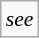<table class="wikitable floatright" style="font-size: 0.9em;">
<tr>
<td><em>see </em></td>
</tr>
</table>
